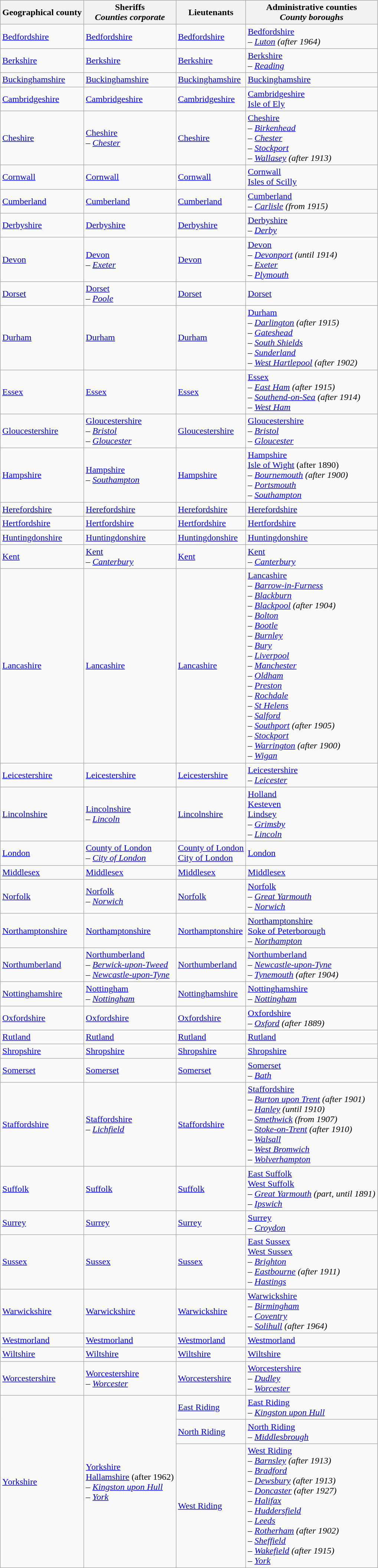<table class="wikitable sticky-header">
<tr>
<th>Geographical county</th>
<th>Sheriffs<br><em>Counties corporate</em></th>
<th>Lieutenants</th>
<th>Administrative counties<br><em>County boroughs</em></th>
</tr>
<tr>
<td><a href='#'>Bedfordshire</a></td>
<td><a href='#'>Bedfordshire</a></td>
<td><a href='#'>Bedfordshire</a></td>
<td><a href='#'>Bedfordshire</a><br><em>– <a href='#'>Luton</a> (after 1964)</em></td>
</tr>
<tr>
<td><a href='#'>Berkshire</a></td>
<td><a href='#'>Berkshire</a></td>
<td><a href='#'>Berkshire</a></td>
<td><a href='#'>Berkshire</a><br><em>– <a href='#'>Reading</a></em></td>
</tr>
<tr>
<td><a href='#'>Buckinghamshire</a></td>
<td><a href='#'>Buckinghamshire</a></td>
<td><a href='#'>Buckinghamshire</a></td>
<td><a href='#'>Buckinghamshire</a></td>
</tr>
<tr>
<td><a href='#'>Cambridgeshire</a></td>
<td><a href='#'>Cambridgeshire</a></td>
<td><a href='#'>Cambridgeshire</a></td>
<td><a href='#'>Cambridgeshire</a><br><a href='#'>Isle of Ely</a></td>
</tr>
<tr>
<td><a href='#'>Cheshire</a></td>
<td><a href='#'>Cheshire</a><br><em>– <a href='#'>Chester</a></em></td>
<td><a href='#'>Cheshire</a></td>
<td><a href='#'>Cheshire</a><br><em>– <a href='#'>Birkenhead</a></em><br><em>– <a href='#'>Chester</a></em><br><em>– <a href='#'>Stockport</a></em><br><em>– <a href='#'>Wallasey</a> (after 1913)</em></td>
</tr>
<tr>
<td><a href='#'>Cornwall</a></td>
<td><a href='#'>Cornwall</a></td>
<td><a href='#'>Cornwall</a></td>
<td><a href='#'>Cornwall</a><br><a href='#'>Isles of Scilly</a></td>
</tr>
<tr>
<td><a href='#'>Cumberland</a></td>
<td><a href='#'>Cumberland</a></td>
<td><a href='#'>Cumberland</a></td>
<td><a href='#'>Cumberland</a><br><em>– <a href='#'>Carlisle</a> (from 1915)</em></td>
</tr>
<tr>
<td><a href='#'>Derbyshire</a></td>
<td><a href='#'>Derbyshire</a></td>
<td><a href='#'>Derbyshire</a></td>
<td><a href='#'>Derbyshire</a><br><em>– <a href='#'>Derby</a></em></td>
</tr>
<tr>
<td><a href='#'>Devon</a></td>
<td><a href='#'>Devon</a><br><em>– <a href='#'>Exeter</a></em></td>
<td><a href='#'>Devon</a></td>
<td><a href='#'>Devon</a><br><em>– <a href='#'>Devonport</a> (until 1914)<br>– <a href='#'>Exeter</a><br>– <a href='#'>Plymouth</a></em></td>
</tr>
<tr>
<td><a href='#'>Dorset</a></td>
<td><a href='#'>Dorset</a><br><em>– <a href='#'>Poole</a></em></td>
<td><a href='#'>Dorset</a></td>
<td><a href='#'>Dorset</a></td>
</tr>
<tr>
<td><a href='#'>Durham</a></td>
<td><a href='#'>Durham</a></td>
<td><a href='#'>Durham</a></td>
<td><a href='#'>Durham</a><br><em>– <a href='#'>Darlington</a> (after 1915)<br>– <a href='#'>Gateshead</a><br>– <a href='#'>South Shields</a><br>– <a href='#'>Sunderland</a><br>– <a href='#'>West Hartlepool</a> (after 1902)</em></td>
</tr>
<tr>
<td><a href='#'>Essex</a></td>
<td><a href='#'>Essex</a></td>
<td><a href='#'>Essex</a></td>
<td><a href='#'>Essex</a><br><em>– <a href='#'>East Ham</a> (after 1915)<br>– <a href='#'>Southend-on-Sea</a> (after 1914)<br>– <a href='#'>West Ham</a></em></td>
</tr>
<tr>
<td><a href='#'>Gloucestershire</a></td>
<td><a href='#'>Gloucestershire</a><br><em>– <a href='#'>Bristol</a><br>– <a href='#'>Gloucester</a></em></td>
<td><a href='#'>Gloucestershire</a></td>
<td><a href='#'>Gloucestershire</a><br><em>– <a href='#'>Bristol</a><br>– <a href='#'>Gloucester</a></em></td>
</tr>
<tr>
<td><a href='#'>Hampshire</a></td>
<td><a href='#'>Hampshire</a><br><em>– <a href='#'>Southampton</a></em></td>
<td><a href='#'>Hampshire</a></td>
<td><a href='#'>Hampshire</a><br><a href='#'>Isle of Wight</a> (after 1890)<br><em>– <a href='#'>Bournemouth</a> (after 1900)<br>– <a href='#'>Portsmouth</a><br>– <a href='#'>Southampton</a></em></td>
</tr>
<tr>
<td><a href='#'>Herefordshire</a></td>
<td><a href='#'>Herefordshire</a></td>
<td><a href='#'>Herefordshire</a></td>
<td><a href='#'>Herefordshire</a></td>
</tr>
<tr>
<td><a href='#'>Hertfordshire</a></td>
<td><a href='#'>Hertfordshire</a></td>
<td><a href='#'>Hertfordshire</a></td>
<td><a href='#'>Hertfordshire</a></td>
</tr>
<tr>
<td><a href='#'>Huntingdonshire</a></td>
<td><a href='#'>Huntingdonshire</a></td>
<td><a href='#'>Huntingdonshire</a></td>
<td><a href='#'>Huntingdonshire</a></td>
</tr>
<tr>
<td><a href='#'>Kent</a></td>
<td><a href='#'>Kent</a><br><em>– <a href='#'>Canterbury</a></em></td>
<td><a href='#'>Kent</a></td>
<td><a href='#'>Kent</a><br><em>– <a href='#'>Canterbury</a></em></td>
</tr>
<tr>
<td><a href='#'>Lancashire</a></td>
<td><a href='#'>Lancashire</a></td>
<td><a href='#'>Lancashire</a></td>
<td><a href='#'>Lancashire</a><br><em>– <a href='#'>Barrow-in-Furness</a><br>– <a href='#'>Blackburn</a><br>– <a href='#'>Blackpool</a> (after 1904)<br>– <a href='#'>Bolton</a><br>– <a href='#'>Bootle</a><br>– <a href='#'>Burnley</a><br>– <a href='#'>Bury</a><br>– <a href='#'>Liverpool</a><br>– <a href='#'>Manchester</a><br>– <a href='#'>Oldham</a><br>– <a href='#'>Preston</a><br>– <a href='#'>Rochdale</a><br>– <a href='#'>St Helens</a><br>– <a href='#'>Salford</a><br>– <a href='#'>Southport</a> (after 1905)<br>– <a href='#'>Stockport</a><br>– <a href='#'>Warrington</a> (after 1900)<br>– <a href='#'>Wigan</a></em></td>
</tr>
<tr>
<td><a href='#'>Leicestershire</a></td>
<td><a href='#'>Leicestershire</a></td>
<td><a href='#'>Leicestershire</a></td>
<td><a href='#'>Leicestershire</a><br><em>– <a href='#'>Leicester</a></em></td>
</tr>
<tr>
<td><a href='#'>Lincolnshire</a></td>
<td><a href='#'>Lincolnshire</a><br><em>– <a href='#'>Lincoln</a></em></td>
<td><a href='#'>Lincolnshire</a></td>
<td><a href='#'>Holland</a><br><a href='#'>Kesteven</a><br><a href='#'>Lindsey</a><br><em>– <a href='#'>Grimsby</a><br>– <a href='#'>Lincoln</a></em></td>
</tr>
<tr>
<td><a href='#'>London</a></td>
<td><a href='#'>County of London</a><br><em>– <a href='#'>City of London</a></em></td>
<td><a href='#'>County of London</a><br><a href='#'>City of London</a></td>
<td><a href='#'>London</a></td>
</tr>
<tr>
<td><a href='#'>Middlesex</a></td>
<td><a href='#'>Middlesex</a></td>
<td><a href='#'>Middlesex</a></td>
<td><a href='#'>Middlesex</a></td>
</tr>
<tr>
<td><a href='#'>Norfolk</a></td>
<td><a href='#'>Norfolk</a><br><em>– <a href='#'>Norwich</a></em></td>
<td><a href='#'>Norfolk</a></td>
<td><a href='#'>Norfolk</a><br><em>– <a href='#'>Great Yarmouth</a></em><br><em>– <a href='#'>Norwich</a></em></td>
</tr>
<tr>
<td><a href='#'>Northamptonshire</a></td>
<td><a href='#'>Northamptonshire</a></td>
<td><a href='#'>Northamptonshire</a></td>
<td><a href='#'>Northamptonshire</a><br><a href='#'>Soke of Peterborough</a><br><em>– <a href='#'>Northampton</a></em></td>
</tr>
<tr>
<td><a href='#'>Northumberland</a></td>
<td><a href='#'>Northumberland</a><br><em>– <a href='#'>Berwick-upon-Tweed</a><br>– <a href='#'>Newcastle-upon-Tyne</a></em></td>
<td><a href='#'>Northumberland</a></td>
<td><a href='#'>Northumberland</a><br><em>– <a href='#'>Newcastle-upon-Tyne</a><br>– <a href='#'>Tynemouth</a> (after 1904)</em></td>
</tr>
<tr>
<td><a href='#'>Nottinghamshire</a></td>
<td><a href='#'>Nottingham</a><br><em>– <a href='#'>Nottingham</a></em></td>
<td><a href='#'>Nottinghamshire</a></td>
<td><a href='#'>Nottinghamshire</a><br><em>– <a href='#'>Nottingham</a></em></td>
</tr>
<tr>
<td><a href='#'>Oxfordshire</a></td>
<td><a href='#'>Oxfordshire</a></td>
<td><a href='#'>Oxfordshire</a></td>
<td><a href='#'>Oxfordshire</a><br><em>– <a href='#'>Oxford</a> (after 1889)</em></td>
</tr>
<tr>
<td><a href='#'>Rutland</a></td>
<td><a href='#'>Rutland</a></td>
<td><a href='#'>Rutland</a></td>
<td><a href='#'>Rutland</a></td>
</tr>
<tr>
<td><a href='#'>Shropshire</a></td>
<td><a href='#'>Shropshire</a></td>
<td><a href='#'>Shropshire</a></td>
<td><a href='#'>Shropshire</a></td>
</tr>
<tr>
<td><a href='#'>Somerset</a></td>
<td><a href='#'>Somerset</a></td>
<td><a href='#'>Somerset</a></td>
<td><a href='#'>Somerset</a><br><em>– <a href='#'>Bath</a></em></td>
</tr>
<tr>
<td><a href='#'>Staffordshire</a></td>
<td><a href='#'>Staffordshire</a><br><em>– <a href='#'>Lichfield</a></em></td>
<td><a href='#'>Staffordshire</a></td>
<td><a href='#'>Staffordshire</a><br><em>– <a href='#'>Burton upon Trent</a> (after 1901)<br>– <a href='#'>Hanley</a> (until 1910)<br>– <a href='#'>Smethwick</a> (from 1907)<br>– <a href='#'>Stoke-on-Trent</a> (after 1910)<br>– <a href='#'>Walsall</a><br>– <a href='#'>West Bromwich</a><br>– <a href='#'>Wolverhampton</a></em></td>
</tr>
<tr>
<td><a href='#'>Suffolk</a></td>
<td><a href='#'>Suffolk</a></td>
<td><a href='#'>Suffolk</a></td>
<td><a href='#'>East Suffolk</a><br><a href='#'>West Suffolk</a><br><em>– <a href='#'>Great Yarmouth</a> (part, until 1891)<br>– <a href='#'>Ipswich</a></em></td>
</tr>
<tr>
<td><a href='#'>Surrey</a></td>
<td><a href='#'>Surrey</a></td>
<td><a href='#'>Surrey</a></td>
<td><a href='#'>Surrey</a><br><em>– <a href='#'>Croydon</a></em></td>
</tr>
<tr>
<td><a href='#'>Sussex</a></td>
<td><a href='#'>Sussex</a></td>
<td><a href='#'>Sussex</a></td>
<td><a href='#'>East Sussex</a><br><a href='#'>West Sussex</a><br><em>– <a href='#'>Brighton</a><br>– <a href='#'>Eastbourne</a> (after 1911)<br>– <a href='#'>Hastings</a></em></td>
</tr>
<tr>
<td><a href='#'>Warwickshire</a></td>
<td><a href='#'>Warwickshire</a></td>
<td><a href='#'>Warwickshire</a></td>
<td><a href='#'>Warwickshire</a><br><em>– <a href='#'>Birmingham</a><br>– <a href='#'>Coventry</a><br>– <a href='#'>Solihull</a> (after 1964)</em></td>
</tr>
<tr>
<td><a href='#'>Westmorland</a></td>
<td><a href='#'>Westmorland</a></td>
<td><a href='#'>Westmorland</a></td>
<td><a href='#'>Westmorland</a></td>
</tr>
<tr>
<td><a href='#'>Wiltshire</a></td>
<td><a href='#'>Wiltshire</a><br></td>
<td><a href='#'>Wiltshire</a></td>
<td><a href='#'>Wiltshire</a></td>
</tr>
<tr>
<td><a href='#'>Worcestershire</a></td>
<td><a href='#'>Worcestershire</a><br><em>– <a href='#'>Worcester</a></em></td>
<td><a href='#'>Worcestershire</a></td>
<td><a href='#'>Worcestershire</a><br><em>– <a href='#'>Dudley</a><br>– <a href='#'>Worcester</a></em></td>
</tr>
<tr>
<td rowspan=3><a href='#'>Yorkshire</a></td>
<td rowspan=3><a href='#'>Yorkshire</a><br><a href='#'>Hallamshire</a> (after 1962)<br><em>– <a href='#'>Kingston upon Hull</a><br>– <a href='#'>York</a></em></td>
<td><a href='#'>East Riding</a></td>
<td><a href='#'>East Riding</a><br><em>– <a href='#'>Kingston upon Hull</a></em></td>
</tr>
<tr>
<td><a href='#'>North Riding</a></td>
<td><a href='#'>North Riding</a><br><em>– <a href='#'>Middlesbrough</a></em></td>
</tr>
<tr>
<td><a href='#'>West Riding</a></td>
<td><a href='#'>West Riding</a><br><em>– <a href='#'>Barnsley</a> (after 1913)<br>– <a href='#'>Bradford</a><br>– <a href='#'>Dewsbury</a> (after 1913)<br>– <a href='#'>Doncaster</a> (after 1927)<br>– <a href='#'>Halifax</a><br>– <a href='#'>Huddersfield</a><br>– <a href='#'>Leeds</a><br>– <a href='#'>Rotherham</a> (after 1902)<br>– <a href='#'>Sheffield</a><br>– <a href='#'>Wakefield</a> (after 1915)<br>– <a href='#'>York</a></em></td>
</tr>
</table>
